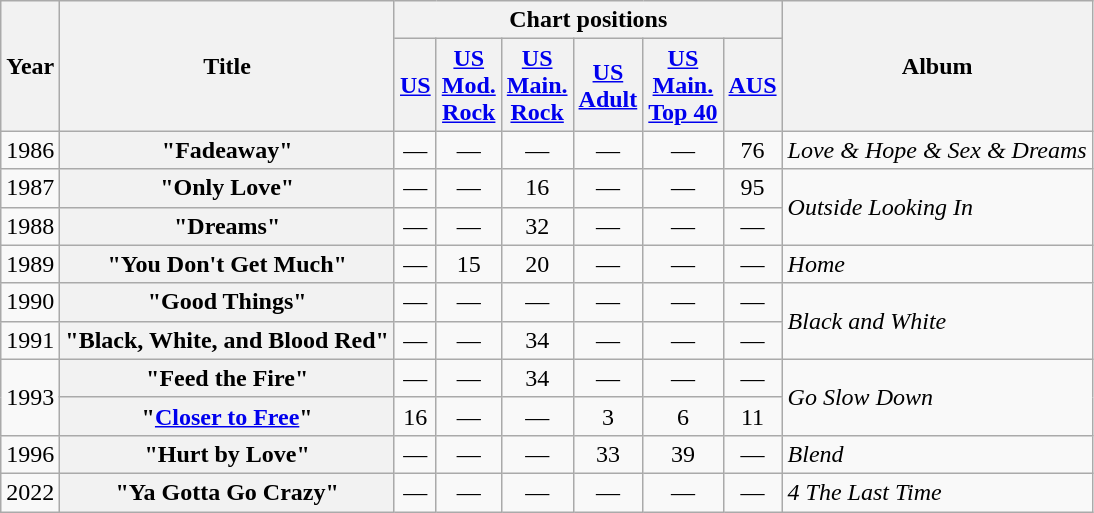<table class="wikitable plainrowheaders">
<tr>
<th rowspan="2">Year</th>
<th rowspan="2">Title</th>
<th colspan="6">Chart positions</th>
<th rowspan="2">Album</th>
</tr>
<tr>
<th><a href='#'>US</a></th>
<th><a href='#'>US<br>Mod.<br>Rock</a></th>
<th><a href='#'>US<br>Main.<br>Rock</a></th>
<th><a href='#'>US<br>Adult</a></th>
<th><a href='#'>US<br>Main.<br>Top 40</a></th>
<th><a href='#'>AUS</a><br></th>
</tr>
<tr>
<td>1986</td>
<th scope="row">"Fadeaway"</th>
<td style="text-align:center;">—</td>
<td style="text-align:center;">—</td>
<td style="text-align:center;">—</td>
<td style="text-align:center;">—</td>
<td style="text-align:center;">—</td>
<td style="text-align:center;">76</td>
<td><em>Love & Hope & Sex & Dreams</em></td>
</tr>
<tr>
<td>1987</td>
<th scope="row">"Only Love"</th>
<td style="text-align:center;">—</td>
<td style="text-align:center;">—</td>
<td style="text-align:center;">16</td>
<td style="text-align:center;">—</td>
<td style="text-align:center;">—</td>
<td style="text-align:center;">95</td>
<td rowspan="2"><em>Outside Looking In</em></td>
</tr>
<tr>
<td>1988</td>
<th scope="row">"Dreams"</th>
<td style="text-align:center;">—</td>
<td style="text-align:center;">—</td>
<td style="text-align:center;">32</td>
<td style="text-align:center;">—</td>
<td style="text-align:center;">—</td>
<td style="text-align:center;">—</td>
</tr>
<tr>
<td>1989</td>
<th scope="row">"You Don't Get Much"</th>
<td style="text-align:center;">—</td>
<td style="text-align:center;">15</td>
<td style="text-align:center;">20</td>
<td style="text-align:center;">—</td>
<td style="text-align:center;">—</td>
<td style="text-align:center;">—</td>
<td><em>Home</em></td>
</tr>
<tr>
<td>1990</td>
<th scope="row">"Good Things"</th>
<td style="text-align:center;">—</td>
<td style="text-align:center;">—</td>
<td style="text-align:center;">—</td>
<td style="text-align:center;">—</td>
<td style="text-align:center;">—</td>
<td style="text-align:center;">—</td>
<td rowspan="2"><em>Black and White</em></td>
</tr>
<tr>
<td>1991</td>
<th scope="row">"Black, White, and Blood Red"</th>
<td style="text-align:center;">—</td>
<td style="text-align:center;">—</td>
<td style="text-align:center;">34</td>
<td style="text-align:center;">—</td>
<td style="text-align:center;">—</td>
<td style="text-align:center;">—</td>
</tr>
<tr>
<td rowspan="2">1993</td>
<th scope="row">"Feed the Fire"</th>
<td style="text-align:center;">—</td>
<td style="text-align:center;">—</td>
<td style="text-align:center;">34</td>
<td style="text-align:center;">—</td>
<td style="text-align:center;">—</td>
<td style="text-align:center;">—</td>
<td rowspan="2"><em>Go Slow Down</em></td>
</tr>
<tr>
<th scope="row">"<a href='#'>Closer to Free</a>"</th>
<td style="text-align:center;">16</td>
<td style="text-align:center;">—</td>
<td style="text-align:center;">—</td>
<td style="text-align:center;">3</td>
<td style="text-align:center;">6</td>
<td style="text-align:center;">11</td>
</tr>
<tr>
<td>1996</td>
<th scope="row">"Hurt by Love"</th>
<td style="text-align:center;">—</td>
<td style="text-align:center;">—</td>
<td style="text-align:center;">—</td>
<td style="text-align:center;">33</td>
<td style="text-align:center;">39</td>
<td style="text-align:center;">—</td>
<td><em>Blend</em></td>
</tr>
<tr>
<td>2022</td>
<th scope="row">"Ya Gotta Go Crazy"</th>
<td style="text-align:center;">—</td>
<td style="text-align:center;">—</td>
<td style="text-align:center;">—</td>
<td style="text-align:center;">—</td>
<td style="text-align:center;">—</td>
<td style="text-align:center;">—</td>
<td><em>4 The Last Time</em></td>
</tr>
</table>
